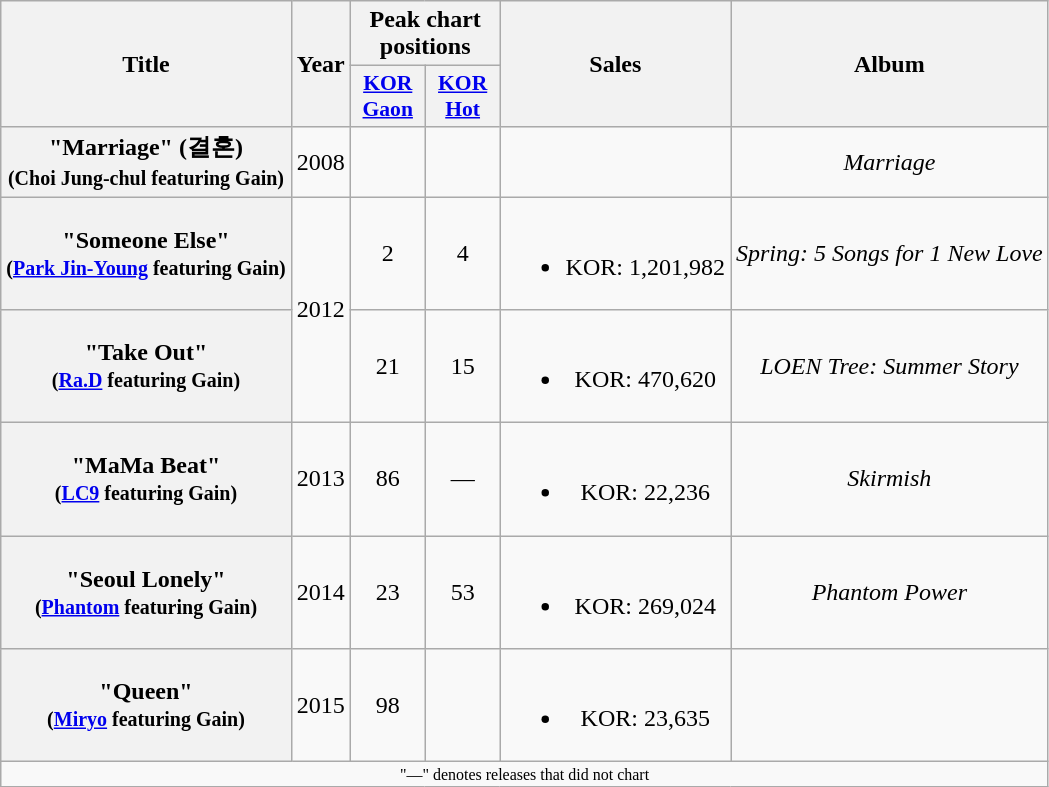<table class="wikitable plainrowheaders" style="text-align:center;">
<tr>
<th scope="col" rowspan="2">Title</th>
<th scope="col" rowspan="2">Year</th>
<th scope="col" colspan="2">Peak chart positions</th>
<th rowspan="2">Sales</th>
<th rowspan="2" scope="col">Album</th>
</tr>
<tr>
<th scope="col" style="width:3em;font-size:90%;"><a href='#'>KOR<br>Gaon</a><br></th>
<th scope="col" style="width:3em;font-size:90%;"><a href='#'>KOR<br>Hot</a><br></th>
</tr>
<tr>
<th scope="row">"Marriage" (결혼)<br><small>(Choi Jung-chul featuring Gain)</small></th>
<td>2008</td>
<td></td>
<td></td>
<td></td>
<td><em>Marriage</em></td>
</tr>
<tr>
<th scope="row">"Someone Else"<br><small>(<a href='#'>Park Jin-Young</a> featuring Gain)</small></th>
<td rowspan="2">2012</td>
<td>2</td>
<td>4</td>
<td><br><ul><li>KOR: 1,201,982</li></ul></td>
<td><em>Spring: 5 Songs for 1 New Love</em></td>
</tr>
<tr>
<th scope="row">"Take Out"<br><small>(<a href='#'>Ra.D</a> featuring Gain)</small></th>
<td>21</td>
<td>15</td>
<td><br><ul><li>KOR: 470,620</li></ul></td>
<td><em>LOEN Tree: Summer Story</em></td>
</tr>
<tr>
<th scope="row">"MaMa Beat"<br><small>(<a href='#'>LC9</a> featuring Gain)</small></th>
<td>2013</td>
<td>86</td>
<td>—</td>
<td><br><ul><li>KOR: 22,236</li></ul></td>
<td><em>Skirmish</em></td>
</tr>
<tr>
<th scope="row">"Seoul Lonely"<br><small>(<a href='#'>Phantom</a> featuring Gain)</small></th>
<td>2014</td>
<td>23</td>
<td>53</td>
<td><br><ul><li>KOR: 269,024</li></ul></td>
<td><em>Phantom Power</em></td>
</tr>
<tr>
<th scope="row">"Queen"<br><small>(<a href='#'>Miryo</a> featuring Gain)</small></th>
<td>2015</td>
<td>98</td>
<td></td>
<td><br><ul><li>KOR: 23,635</li></ul></td>
<td></td>
</tr>
<tr>
<td colspan="6" style="text-align:center; font-size:8pt;">"—" denotes releases that did not chart</td>
</tr>
</table>
